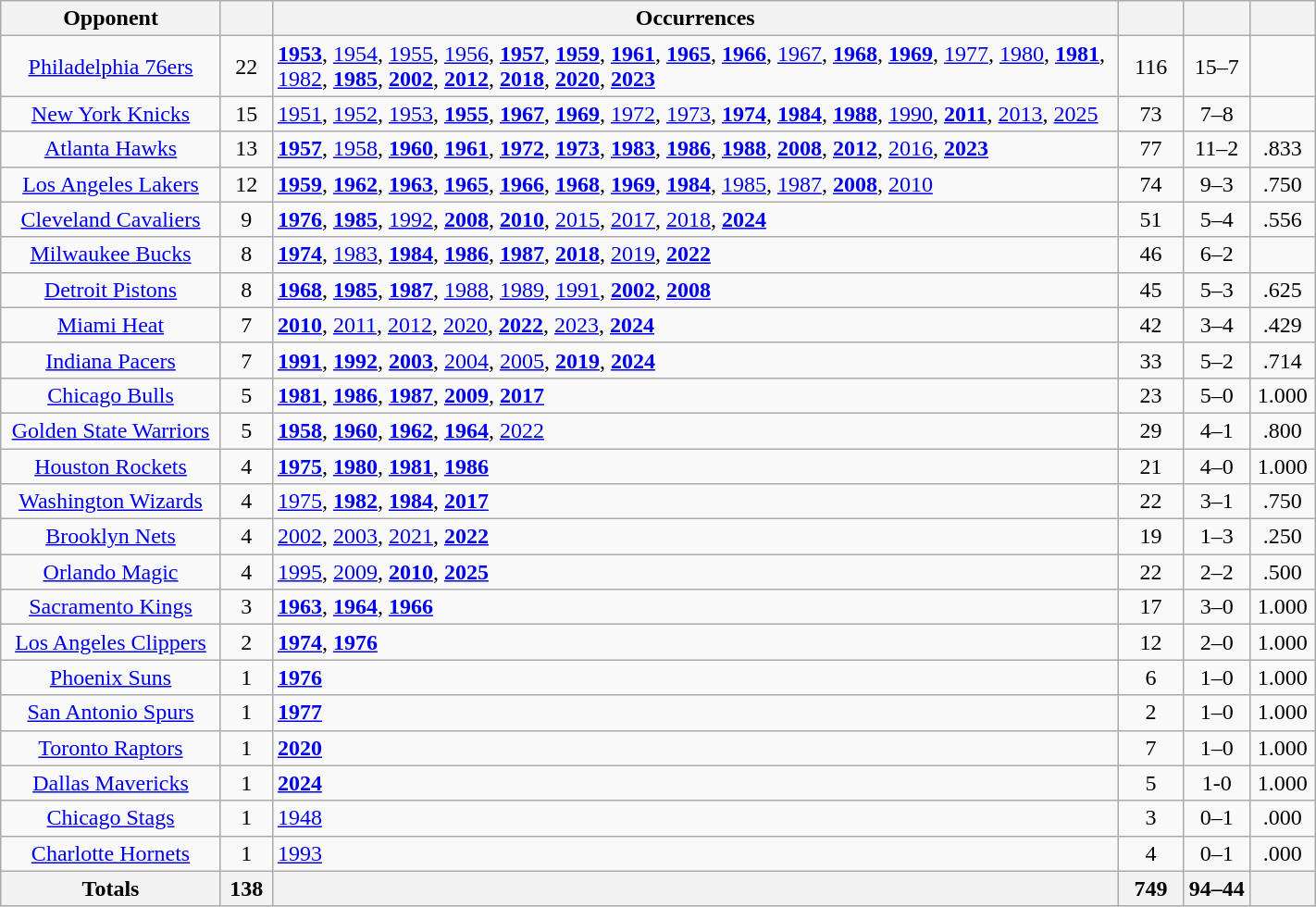<table class="wikitable sortable" style="text-align: center; width: 75%;">
<tr>
<th width="150">Opponent</th>
<th width="30"></th>
<th>Occurrences</th>
<th width="40"></th>
<th width="40"></th>
<th width="40"></th>
</tr>
<tr>
<td><a href='#'>Philadelphia 76ers</a></td>
<td>22</td>
<td align=left><strong><a href='#'>1953</a></strong>, <a href='#'>1954</a>, <a href='#'>1955</a>, <a href='#'>1956</a>, <strong><a href='#'>1957</a></strong>, <strong><a href='#'>1959</a></strong>, <strong><a href='#'>1961</a></strong>, <strong><a href='#'>1965</a></strong>, <strong><a href='#'>1966</a></strong>, <a href='#'>1967</a>, <strong><a href='#'>1968</a></strong>, <strong><a href='#'>1969</a></strong>, <a href='#'>1977</a>, <a href='#'>1980</a>, <strong><a href='#'>1981</a></strong>, <a href='#'>1982</a>, <strong><a href='#'>1985</a></strong>, <strong><a href='#'>2002</a></strong>, <strong><a href='#'>2012</a></strong>, <strong><a href='#'>2018</a></strong>, <strong><a href='#'>2020</a></strong>, <strong><a href='#'>2023</a></strong></td>
<td>116</td>
<td>15–7</td>
<td></td>
</tr>
<tr>
<td><a href='#'>New York Knicks</a></td>
<td>15</td>
<td align=left><a href='#'>1951</a>, <a href='#'>1952</a>, <a href='#'>1953</a>, <strong><a href='#'>1955</a></strong>, <strong><a href='#'>1967</a></strong>, <strong><a href='#'>1969</a></strong>, <a href='#'>1972</a>, <a href='#'>1973</a>, <strong><a href='#'>1974</a></strong>, <strong><a href='#'>1984</a></strong>, <strong><a href='#'>1988</a></strong>, <a href='#'>1990</a>, <strong><a href='#'>2011</a></strong>, <a href='#'>2013</a>, <a href='#'>2025</a></td>
<td>73</td>
<td>7–8</td>
<td></td>
</tr>
<tr>
<td><a href='#'>Atlanta Hawks</a></td>
<td>13</td>
<td align=left><strong><a href='#'>1957</a></strong>, <a href='#'>1958</a>, <strong><a href='#'>1960</a></strong>, <strong><a href='#'>1961</a></strong>, <strong><a href='#'>1972</a></strong>, <strong><a href='#'>1973</a></strong>, <strong><a href='#'>1983</a></strong>, <strong><a href='#'>1986</a></strong>, <strong><a href='#'>1988</a></strong>, <strong><a href='#'>2008</a></strong>, <strong><a href='#'>2012</a></strong>, <a href='#'>2016</a>, <strong><a href='#'>2023</a></strong></td>
<td>77</td>
<td>11–2</td>
<td>.833</td>
</tr>
<tr>
<td><a href='#'>Los Angeles Lakers</a></td>
<td>12</td>
<td align=left><strong><a href='#'>1959</a></strong>, <strong><a href='#'>1962</a></strong>, <strong><a href='#'>1963</a></strong>, <strong><a href='#'>1965</a></strong>, <strong><a href='#'>1966</a></strong>, <strong><a href='#'>1968</a></strong>, <strong><a href='#'>1969</a></strong>, <strong><a href='#'>1984</a></strong>, <a href='#'>1985</a>, <a href='#'>1987</a>, <strong><a href='#'>2008</a></strong>, <a href='#'>2010</a></td>
<td>74</td>
<td>9–3</td>
<td>.750</td>
</tr>
<tr>
<td><a href='#'>Cleveland Cavaliers</a></td>
<td>9</td>
<td align=left><strong><a href='#'>1976</a></strong>, <strong><a href='#'>1985</a></strong>, <a href='#'>1992</a>, <strong><a href='#'>2008</a></strong>, <strong><a href='#'>2010</a></strong>, <a href='#'>2015</a>, <a href='#'>2017</a>, <a href='#'>2018</a>, <strong><a href='#'>2024</a></strong></td>
<td>51</td>
<td>5–4</td>
<td>.556</td>
</tr>
<tr>
<td><a href='#'>Milwaukee Bucks</a></td>
<td>8</td>
<td align=left><strong><a href='#'>1974</a></strong>, <a href='#'>1983</a>, <strong><a href='#'>1984</a></strong>, <strong><a href='#'>1986</a></strong>, <strong><a href='#'>1987</a></strong>, <strong><a href='#'>2018</a></strong>, <a href='#'>2019</a>, <strong><a href='#'>2022</a></strong></td>
<td>46</td>
<td>6–2</td>
<td></td>
</tr>
<tr>
<td><a href='#'>Detroit Pistons</a></td>
<td>8</td>
<td align=left><strong><a href='#'>1968</a></strong>, <strong><a href='#'>1985</a></strong>, <strong><a href='#'>1987</a></strong>, <a href='#'>1988</a>, <a href='#'>1989</a>, <a href='#'>1991</a>, <strong><a href='#'>2002</a></strong>, <strong><a href='#'>2008</a></strong></td>
<td>45</td>
<td>5–3</td>
<td>.625</td>
</tr>
<tr>
<td><a href='#'>Miami Heat</a></td>
<td>7</td>
<td align=left><strong><a href='#'>2010</a></strong>, <a href='#'>2011</a>, <a href='#'>2012</a>, <a href='#'>2020</a>, <strong><a href='#'>2022</a></strong>, <a href='#'>2023</a>, <a href='#'><strong>2024</strong></a></td>
<td>42</td>
<td>3–4</td>
<td>.429</td>
</tr>
<tr>
<td><a href='#'>Indiana Pacers</a></td>
<td>7</td>
<td align=left><strong><a href='#'>1991</a></strong>, <strong><a href='#'>1992</a></strong>, <strong><a href='#'>2003</a></strong>, <a href='#'>2004</a>, <a href='#'>2005</a>, <strong><a href='#'>2019</a></strong>, <strong><a href='#'>2024</a></strong></td>
<td>33</td>
<td>5–2</td>
<td>.714</td>
</tr>
<tr>
<td><a href='#'>Chicago Bulls</a></td>
<td>5</td>
<td align=left><strong><a href='#'>1981</a></strong>, <strong><a href='#'>1986</a></strong>, <strong><a href='#'>1987</a></strong>, <strong><a href='#'>2009</a></strong>, <strong><a href='#'>2017</a></strong></td>
<td>23</td>
<td>5–0</td>
<td>1.000</td>
</tr>
<tr>
<td><a href='#'>Golden State Warriors</a></td>
<td>5</td>
<td align=left><strong><a href='#'>1958</a></strong>, <strong><a href='#'>1960</a></strong>, <strong><a href='#'>1962</a></strong>, <strong><a href='#'>1964</a></strong>, <a href='#'>2022</a></td>
<td>29</td>
<td>4–1</td>
<td>.800</td>
</tr>
<tr>
<td><a href='#'>Houston Rockets</a></td>
<td>4</td>
<td align=left><strong><a href='#'>1975</a></strong>, <strong><a href='#'>1980</a></strong>, <strong><a href='#'>1981</a></strong>, <strong><a href='#'>1986</a></strong></td>
<td>21</td>
<td>4–0</td>
<td>1.000</td>
</tr>
<tr>
<td><a href='#'>Washington Wizards</a></td>
<td>4</td>
<td align=left><a href='#'>1975</a>, <strong><a href='#'>1982</a></strong>, <strong><a href='#'>1984</a></strong>, <strong><a href='#'>2017</a></strong></td>
<td>22</td>
<td>3–1</td>
<td>.750</td>
</tr>
<tr>
<td><a href='#'>Brooklyn Nets</a></td>
<td>4</td>
<td align=left><a href='#'>2002</a>, <a href='#'>2003</a>, <a href='#'>2021</a>, <strong><a href='#'>2022</a></strong></td>
<td>19</td>
<td>1–3</td>
<td>.250</td>
</tr>
<tr>
<td><a href='#'>Orlando Magic</a></td>
<td>4</td>
<td align=left><a href='#'>1995</a>, <a href='#'>2009</a>, <strong><a href='#'>2010</a></strong>, <strong><a href='#'>2025</a></strong></td>
<td>22</td>
<td>2–2</td>
<td>.500</td>
</tr>
<tr>
<td><a href='#'>Sacramento Kings</a></td>
<td>3</td>
<td align=left><strong><a href='#'>1963</a></strong>, <strong><a href='#'>1964</a></strong>, <strong><a href='#'>1966</a></strong></td>
<td>17</td>
<td>3–0</td>
<td>1.000</td>
</tr>
<tr>
<td><a href='#'>Los Angeles Clippers</a></td>
<td>2</td>
<td align=left><strong><a href='#'>1974</a></strong>, <strong><a href='#'>1976</a></strong></td>
<td>12</td>
<td>2–0</td>
<td>1.000</td>
</tr>
<tr>
<td><a href='#'>Phoenix Suns</a></td>
<td>1</td>
<td align=left><strong><a href='#'>1976</a></strong></td>
<td>6</td>
<td>1–0</td>
<td>1.000</td>
</tr>
<tr>
<td><a href='#'>San Antonio Spurs</a></td>
<td>1</td>
<td align=left><strong><a href='#'>1977</a></strong></td>
<td>2</td>
<td>1–0</td>
<td>1.000</td>
</tr>
<tr>
<td><a href='#'>Toronto Raptors</a></td>
<td>1</td>
<td align=left><strong><a href='#'>2020</a></strong></td>
<td>7</td>
<td>1–0</td>
<td>1.000</td>
</tr>
<tr>
<td><a href='#'>Dallas Mavericks</a></td>
<td>1</td>
<td align=left><strong><a href='#'>2024</a></strong></td>
<td>5</td>
<td>1-0</td>
<td>1.000</td>
</tr>
<tr>
<td><a href='#'>Chicago Stags</a></td>
<td>1</td>
<td align=left><a href='#'>1948</a></td>
<td>3</td>
<td>0–1</td>
<td>.000</td>
</tr>
<tr>
<td><a href='#'>Charlotte Hornets</a></td>
<td>1</td>
<td align=left><a href='#'>1993</a></td>
<td>4</td>
<td>0–1</td>
<td>.000</td>
</tr>
<tr>
<th width="151">Totals</th>
<th width="30">138</th>
<th></th>
<th width="40">749</th>
<th width="40">94–44</th>
<th width="40"></th>
</tr>
</table>
